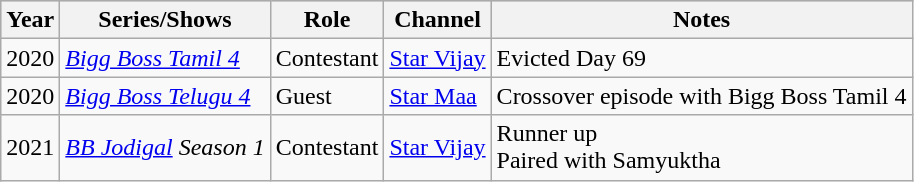<table class="wikitable">
<tr style="background:#ccc; text-align:center;">
<th>Year</th>
<th>Series/Shows</th>
<th>Role</th>
<th>Channel</th>
<th>Notes</th>
</tr>
<tr>
<td>2020</td>
<td><em><a href='#'>Bigg Boss Tamil 4</a></em></td>
<td>Contestant</td>
<td><a href='#'>Star Vijay</a></td>
<td>Evicted Day 69</td>
</tr>
<tr>
<td>2020</td>
<td><em><a href='#'>Bigg Boss Telugu 4</a></em></td>
<td>Guest</td>
<td><a href='#'>Star Maa</a></td>
<td>Crossover episode with Bigg Boss Tamil 4</td>
</tr>
<tr>
<td>2021</td>
<td><em><a href='#'>BB Jodigal</a> Season 1</em></td>
<td>Contestant</td>
<td><a href='#'>Star Vijay</a></td>
<td>Runner up <br>Paired with Samyuktha</td>
</tr>
</table>
